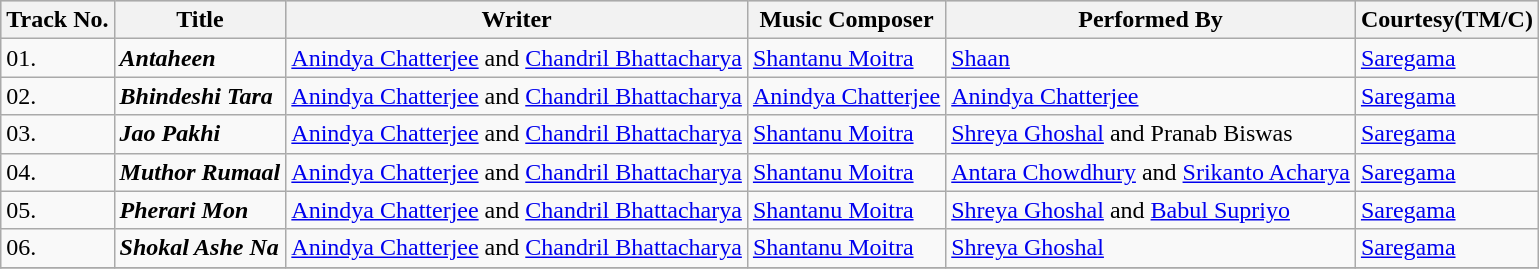<table class="wikitable">
<tr style="background:#ccc; text-align:center;">
<th>Track No.</th>
<th>Title</th>
<th>Writer</th>
<th>Music Composer</th>
<th>Performed By</th>
<th>Courtesy(TM/C)</th>
</tr>
<tr>
<td>01.</td>
<td><strong><em>Antaheen</em></strong></td>
<td><a href='#'>Anindya Chatterjee</a> and <a href='#'>Chandril Bhattacharya</a></td>
<td><a href='#'>Shantanu Moitra</a></td>
<td><a href='#'>Shaan</a></td>
<td><a href='#'>Saregama</a></td>
</tr>
<tr>
<td>02.</td>
<td><strong><em>Bhindeshi Tara</em></strong></td>
<td><a href='#'>Anindya Chatterjee</a> and <a href='#'>Chandril Bhattacharya</a></td>
<td><a href='#'>Anindya Chatterjee</a></td>
<td><a href='#'>Anindya Chatterjee</a></td>
<td><a href='#'>Saregama</a></td>
</tr>
<tr>
<td>03.</td>
<td><strong><em>Jao Pakhi</em></strong></td>
<td><a href='#'>Anindya Chatterjee</a> and <a href='#'>Chandril Bhattacharya</a></td>
<td><a href='#'>Shantanu Moitra</a></td>
<td><a href='#'>Shreya Ghoshal</a> and Pranab Biswas</td>
<td><a href='#'>Saregama</a></td>
</tr>
<tr>
<td>04.</td>
<td><strong><em>Muthor Rumaal</em></strong></td>
<td><a href='#'>Anindya Chatterjee</a> and <a href='#'>Chandril Bhattacharya</a></td>
<td><a href='#'>Shantanu Moitra</a></td>
<td><a href='#'>Antara Chowdhury</a> and <a href='#'>Srikanto Acharya</a></td>
<td><a href='#'>Saregama</a></td>
</tr>
<tr>
<td>05.</td>
<td><strong><em>Pherari Mon</em></strong></td>
<td><a href='#'>Anindya Chatterjee</a> and <a href='#'>Chandril Bhattacharya</a></td>
<td><a href='#'>Shantanu Moitra</a></td>
<td><a href='#'>Shreya Ghoshal</a> and <a href='#'>Babul Supriyo</a></td>
<td><a href='#'>Saregama</a></td>
</tr>
<tr>
<td>06.</td>
<td><strong><em>Shokal Ashe Na</em></strong></td>
<td><a href='#'>Anindya Chatterjee</a> and <a href='#'>Chandril Bhattacharya</a></td>
<td><a href='#'>Shantanu Moitra</a></td>
<td><a href='#'>Shreya Ghoshal</a></td>
<td><a href='#'>Saregama</a></td>
</tr>
<tr>
</tr>
</table>
